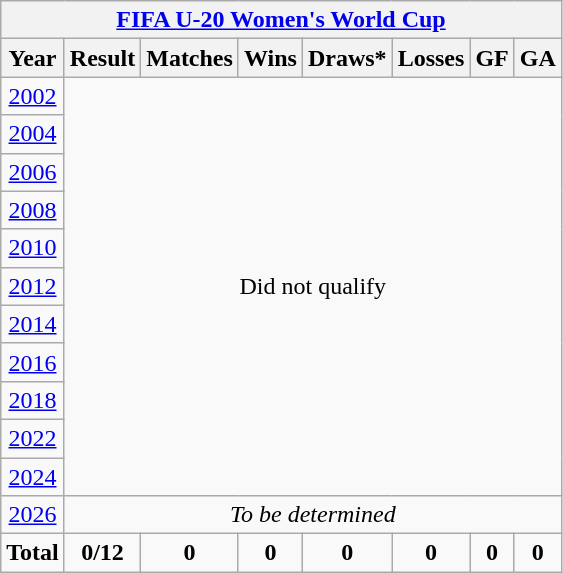<table class="wikitable" style="text-align: center;">
<tr>
<th colspan=10><a href='#'>FIFA U-20 Women's World Cup</a></th>
</tr>
<tr>
<th>Year</th>
<th>Result</th>
<th>Matches</th>
<th>Wins</th>
<th>Draws*</th>
<th>Losses</th>
<th>GF</th>
<th>GA</th>
</tr>
<tr>
<td> <a href='#'>2002</a></td>
<td rowspan=11 colspan=7>Did not qualify</td>
</tr>
<tr>
<td> <a href='#'>2004</a></td>
</tr>
<tr>
<td> <a href='#'>2006</a></td>
</tr>
<tr>
<td> <a href='#'>2008</a></td>
</tr>
<tr>
<td> <a href='#'>2010</a></td>
</tr>
<tr>
<td> <a href='#'>2012</a></td>
</tr>
<tr>
<td> <a href='#'>2014</a></td>
</tr>
<tr>
<td> <a href='#'>2016</a></td>
</tr>
<tr>
<td> <a href='#'>2018</a></td>
</tr>
<tr>
<td> <a href='#'>2022</a></td>
</tr>
<tr>
<td> <a href='#'>2024</a></td>
</tr>
<tr>
<td> <a href='#'>2026</a></td>
<td colspan=7><em>To be determined</em></td>
</tr>
<tr>
<td><strong>Total</strong></td>
<td><strong>0/12</strong></td>
<td><strong>0</strong></td>
<td><strong>0</strong></td>
<td><strong>0</strong></td>
<td><strong>0</strong></td>
<td><strong>0</strong></td>
<td><strong>0</strong></td>
</tr>
</table>
